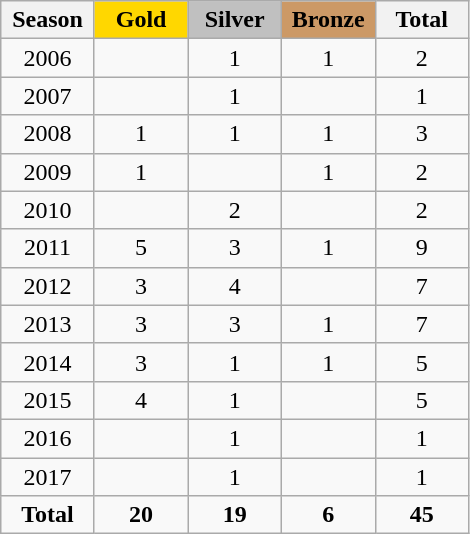<table class="wikitable" style="text-align:center">
<tr>
<th width = "55">Season</th>
<th width = "55" style="background: gold;">Gold</th>
<th width = "55" style="background: silver;">Silver</th>
<th width = "55" style="background: #cc9966;">Bronze</th>
<th width = "55">Total</th>
</tr>
<tr>
<td>2006</td>
<td></td>
<td>1</td>
<td>1</td>
<td>2</td>
</tr>
<tr>
<td>2007</td>
<td></td>
<td>1</td>
<td></td>
<td>1</td>
</tr>
<tr>
<td>2008</td>
<td>1</td>
<td>1</td>
<td>1</td>
<td>3</td>
</tr>
<tr>
<td>2009</td>
<td>1</td>
<td></td>
<td>1</td>
<td>2</td>
</tr>
<tr>
<td>2010</td>
<td></td>
<td>2</td>
<td></td>
<td>2</td>
</tr>
<tr>
<td>2011</td>
<td>5</td>
<td>3</td>
<td>1</td>
<td>9</td>
</tr>
<tr>
<td>2012</td>
<td>3</td>
<td>4</td>
<td></td>
<td>7</td>
</tr>
<tr>
<td>2013</td>
<td>3</td>
<td>3</td>
<td>1</td>
<td>7</td>
</tr>
<tr>
<td>2014</td>
<td>3</td>
<td>1</td>
<td>1</td>
<td>5</td>
</tr>
<tr>
<td>2015</td>
<td>4</td>
<td>1</td>
<td></td>
<td>5</td>
</tr>
<tr>
<td>2016</td>
<td></td>
<td>1</td>
<td></td>
<td>1</td>
</tr>
<tr>
<td>2017</td>
<td></td>
<td>1</td>
<td></td>
<td>1</td>
</tr>
<tr>
<td><strong>Total</strong></td>
<td><strong>20</strong></td>
<td><strong>19</strong></td>
<td><strong>6</strong></td>
<td><strong>45</strong></td>
</tr>
</table>
